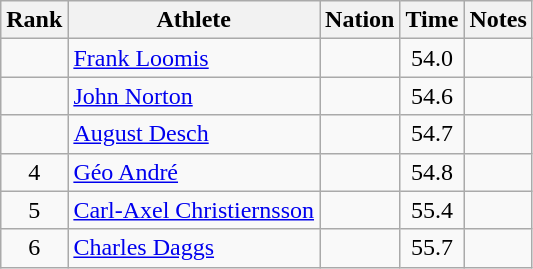<table class="wikitable sortable" style="text-align:center">
<tr>
<th>Rank</th>
<th>Athlete</th>
<th>Nation</th>
<th>Time</th>
<th>Notes</th>
</tr>
<tr>
<td></td>
<td align=left><a href='#'>Frank Loomis</a></td>
<td align=left></td>
<td>54.0</td>
<td></td>
</tr>
<tr>
<td></td>
<td align=left><a href='#'>John Norton</a></td>
<td align=left></td>
<td>54.6</td>
<td></td>
</tr>
<tr>
<td></td>
<td align=left><a href='#'>August Desch</a></td>
<td align=left></td>
<td>54.7</td>
<td></td>
</tr>
<tr>
<td>4</td>
<td align=left><a href='#'>Géo André</a></td>
<td align=left></td>
<td>54.8</td>
<td></td>
</tr>
<tr>
<td>5</td>
<td align=left><a href='#'>Carl-Axel Christiernsson</a></td>
<td align=left></td>
<td>55.4</td>
<td></td>
</tr>
<tr>
<td>6</td>
<td align=left><a href='#'>Charles Daggs</a></td>
<td align=left></td>
<td>55.7</td>
<td></td>
</tr>
</table>
